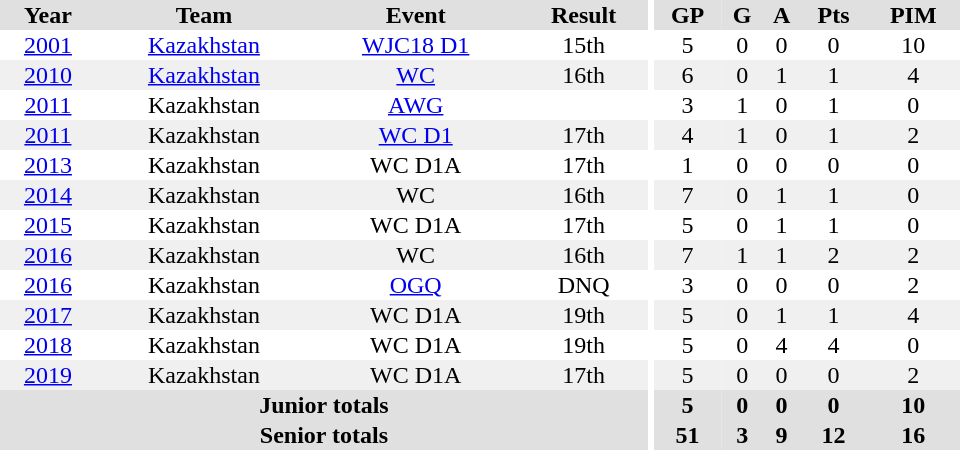<table border="0" cellpadding="1" cellspacing="0" ID="Table3" style="text-align:center; width:40em">
<tr ALIGN="center" bgcolor="#e0e0e0">
<th>Year</th>
<th>Team</th>
<th>Event</th>
<th>Result</th>
<th rowspan="99" bgcolor="#ffffff"></th>
<th>GP</th>
<th>G</th>
<th>A</th>
<th>Pts</th>
<th>PIM</th>
</tr>
<tr>
<td><a href='#'>2001</a></td>
<td><a href='#'>Kazakhstan</a></td>
<td><a href='#'>WJC18 D1</a></td>
<td>15th</td>
<td>5</td>
<td>0</td>
<td>0</td>
<td>0</td>
<td>10</td>
</tr>
<tr bgcolor="#f0f0f0">
<td><a href='#'>2010</a></td>
<td><a href='#'>Kazakhstan</a></td>
<td><a href='#'>WC</a></td>
<td>16th</td>
<td>6</td>
<td>0</td>
<td>1</td>
<td>1</td>
<td>4</td>
</tr>
<tr>
<td><a href='#'>2011</a></td>
<td>Kazakhstan</td>
<td><a href='#'>AWG</a></td>
<td></td>
<td>3</td>
<td>1</td>
<td>0</td>
<td>1</td>
<td>0</td>
</tr>
<tr bgcolor="#f0f0f0">
<td><a href='#'>2011</a></td>
<td>Kazakhstan</td>
<td><a href='#'>WC D1</a></td>
<td>17th</td>
<td>4</td>
<td>1</td>
<td>0</td>
<td>1</td>
<td>2</td>
</tr>
<tr>
<td><a href='#'>2013</a></td>
<td>Kazakhstan</td>
<td>WC D1A</td>
<td>17th</td>
<td>1</td>
<td>0</td>
<td>0</td>
<td>0</td>
<td>0</td>
</tr>
<tr bgcolor="#f0f0f0">
<td><a href='#'>2014</a></td>
<td>Kazakhstan</td>
<td>WC</td>
<td>16th</td>
<td>7</td>
<td>0</td>
<td>1</td>
<td>1</td>
<td>0</td>
</tr>
<tr>
<td><a href='#'>2015</a></td>
<td>Kazakhstan</td>
<td>WC D1A</td>
<td>17th</td>
<td>5</td>
<td>0</td>
<td>1</td>
<td>1</td>
<td>0</td>
</tr>
<tr bgcolor="#f0f0f0">
<td><a href='#'>2016</a></td>
<td>Kazakhstan</td>
<td>WC</td>
<td>16th</td>
<td>7</td>
<td>1</td>
<td>1</td>
<td>2</td>
<td>2</td>
</tr>
<tr>
<td><a href='#'>2016</a></td>
<td>Kazakhstan</td>
<td><a href='#'>OGQ</a></td>
<td>DNQ</td>
<td>3</td>
<td>0</td>
<td>0</td>
<td>0</td>
<td>2</td>
</tr>
<tr bgcolor="#f0f0f0">
<td><a href='#'>2017</a></td>
<td>Kazakhstan</td>
<td>WC D1A</td>
<td>19th</td>
<td>5</td>
<td>0</td>
<td>1</td>
<td>1</td>
<td>4</td>
</tr>
<tr>
<td><a href='#'>2018</a></td>
<td>Kazakhstan</td>
<td>WC D1A</td>
<td>19th</td>
<td>5</td>
<td>0</td>
<td>4</td>
<td>4</td>
<td>0</td>
</tr>
<tr bgcolor="#f0f0f0">
<td><a href='#'>2019</a></td>
<td>Kazakhstan</td>
<td>WC D1A</td>
<td>17th</td>
<td>5</td>
<td>0</td>
<td>0</td>
<td>0</td>
<td>2</td>
</tr>
<tr bgcolor="#e0e0e0">
<th colspan="4">Junior totals</th>
<th>5</th>
<th>0</th>
<th>0</th>
<th>0</th>
<th>10</th>
</tr>
<tr bgcolor="#e0e0e0">
<th colspan="4">Senior totals</th>
<th>51</th>
<th>3</th>
<th>9</th>
<th>12</th>
<th>16</th>
</tr>
</table>
